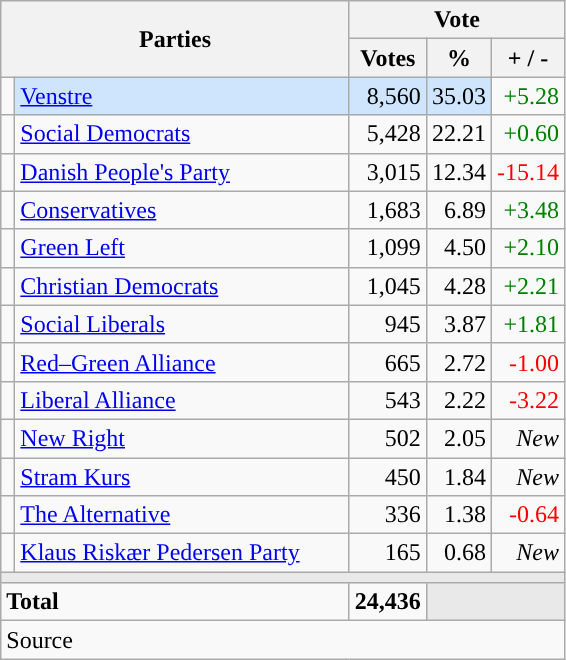<table class="wikitable" style="text-align:right;">
<tr>
<th style="text-align:centre;" rowspan="2" colspan="2" width="225">Parties</th>
<th colspan="3">Vote</th>
</tr>
<tr>
<th width="15">Votes</th>
<th width="15">%</th>
<th width="15">+ / -</th>
</tr>
<tr>
<td width="2" style="color:inherit;background:"></td>
<td bgcolor=#cfe5fe  align="left"><a href='#'>Venstre</a></td>
<td bgcolor=#cfe5fe>8,560</td>
<td bgcolor=#cfe5fe>35.03</td>
<td style=color:green;>+5.28</td>
</tr>
<tr>
<td width="2" style="color:inherit;background:"></td>
<td align="left"><a href='#'>Social Democrats</a></td>
<td>5,428</td>
<td>22.21</td>
<td style=color:green;>+0.60</td>
</tr>
<tr>
<td width="2" style="color:inherit;background:"></td>
<td align="left"><a href='#'>Danish People's Party</a></td>
<td>3,015</td>
<td>12.34</td>
<td style=color:red;>-15.14</td>
</tr>
<tr>
<td width="2" style="color:inherit;background:"></td>
<td align="left"><a href='#'>Conservatives</a></td>
<td>1,683</td>
<td>6.89</td>
<td style=color:green;>+3.48</td>
</tr>
<tr>
<td width="2" style="color:inherit;background:"></td>
<td align="left"><a href='#'>Green Left</a></td>
<td>1,099</td>
<td>4.50</td>
<td style=color:green;>+2.10</td>
</tr>
<tr>
<td width="2" style="color:inherit;background:"></td>
<td align="left"><a href='#'>Christian Democrats</a></td>
<td>1,045</td>
<td>4.28</td>
<td style=color:green;>+2.21</td>
</tr>
<tr>
<td width="2" style="color:inherit;background:"></td>
<td align="left"><a href='#'>Social Liberals</a></td>
<td>945</td>
<td>3.87</td>
<td style=color:green;>+1.81</td>
</tr>
<tr>
<td width="2" style="color:inherit;background:"></td>
<td align="left"><a href='#'>Red–Green Alliance</a></td>
<td>665</td>
<td>2.72</td>
<td style=color:red;>-1.00</td>
</tr>
<tr>
<td width="2" style="color:inherit;background:"></td>
<td align="left"><a href='#'>Liberal Alliance</a></td>
<td>543</td>
<td>2.22</td>
<td style=color:red;>-3.22</td>
</tr>
<tr>
<td width="2" style="color:inherit;background:"></td>
<td align="left"><a href='#'>New Right</a></td>
<td>502</td>
<td>2.05</td>
<td><em>New</em></td>
</tr>
<tr>
<td width="2" style="color:inherit;background:"></td>
<td align="left"><a href='#'>Stram Kurs</a></td>
<td>450</td>
<td>1.84</td>
<td><em>New</em></td>
</tr>
<tr>
<td width="2" style="color:inherit;background:"></td>
<td align="left"><a href='#'>The Alternative</a></td>
<td>336</td>
<td>1.38</td>
<td style=color:red;>-0.64</td>
</tr>
<tr>
<td width="2" style="color:inherit;background:"></td>
<td align="left"><a href='#'>Klaus Riskær Pedersen Party</a></td>
<td>165</td>
<td>0.68</td>
<td><em>New</em></td>
</tr>
<tr>
<td colspan="7" bgcolor="#E9E9E9"></td>
</tr>
<tr>
<td align="left" colspan="2"><strong>Total</strong></td>
<td><strong>24,436</strong></td>
<td bgcolor="#E9E9E9" colspan="2"></td>
</tr>
<tr>
<td align="left" colspan="6">Source</td>
</tr>
</table>
